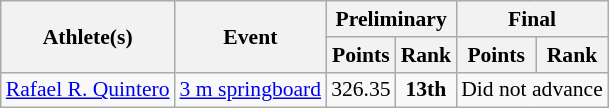<table class=wikitable style="font-size:90%">
<tr>
<th rowspan="2">Athlete(s)</th>
<th rowspan="2">Event</th>
<th colspan="2">Preliminary</th>
<th colspan="2">Final</th>
</tr>
<tr>
<th>Points</th>
<th>Rank</th>
<th>Points</th>
<th>Rank</th>
</tr>
<tr>
<td><a href='#'>Rafael R. Quintero</a></td>
<td><a href='#'>3 m springboard</a></td>
<td align=center>326.35</td>
<td align=center><strong>13th</strong></td>
<td align=center colspan=2>Did not advance</td>
</tr>
</table>
